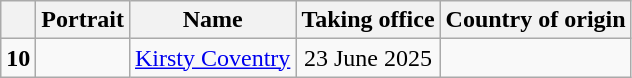<table class="wikitable" style="text-align:center">
<tr>
<th></th>
<th>Portrait</th>
<th>Name<br></th>
<th>Taking office</th>
<th>Country of origin</th>
</tr>
<tr>
<td><strong>10</strong></td>
<td></td>
<td><a href='#'>Kirsty Coventry</a><br></td>
<td>23 June 2025</td>
<td></td>
</tr>
</table>
